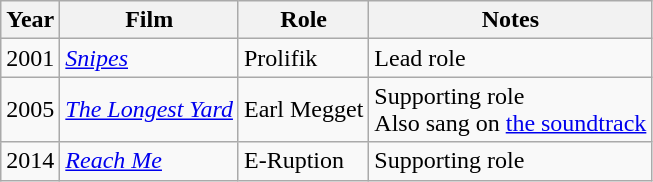<table class="wikitable sortable">
<tr>
<th>Year</th>
<th>Film</th>
<th>Role</th>
<th class="unsortable">Notes</th>
</tr>
<tr>
<td>2001</td>
<td><em><a href='#'>Snipes</a></em></td>
<td>Prolifik</td>
<td>Lead role</td>
</tr>
<tr>
<td>2005</td>
<td><em><a href='#'>The Longest Yard</a></em></td>
<td>Earl Megget</td>
<td>Supporting role<br>Also sang on <a href='#'>the soundtrack</a></td>
</tr>
<tr>
<td>2014</td>
<td><em><a href='#'>Reach Me</a></em></td>
<td>E-Ruption</td>
<td>Supporting role</td>
</tr>
</table>
